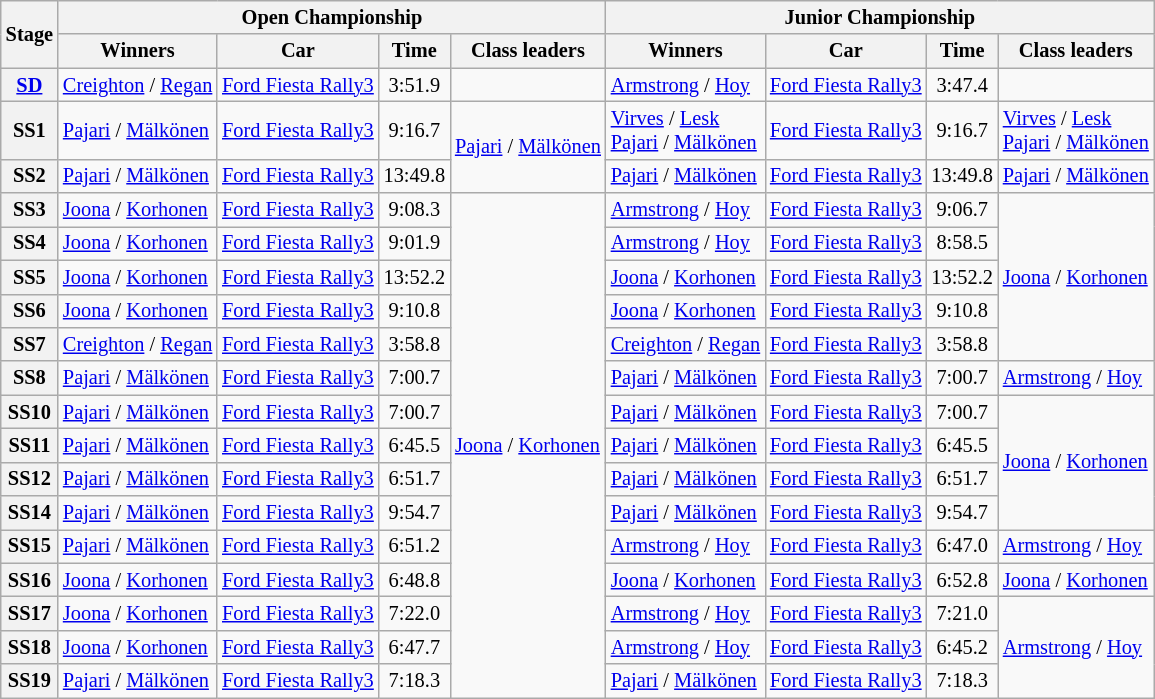<table class="wikitable" style="font-size:85%">
<tr>
<th rowspan="2">Stage</th>
<th colspan="4">Open Championship</th>
<th colspan="4">Junior Championship</th>
</tr>
<tr>
<th>Winners</th>
<th>Car</th>
<th>Time</th>
<th>Class leaders</th>
<th>Winners</th>
<th>Car</th>
<th>Time</th>
<th>Class leaders</th>
</tr>
<tr>
<th><a href='#'>SD</a></th>
<td><a href='#'>Creighton</a> / <a href='#'>Regan</a></td>
<td><a href='#'>Ford Fiesta Rally3</a></td>
<td align="center">3:51.9</td>
<td></td>
<td><a href='#'>Armstrong</a> / <a href='#'>Hoy</a></td>
<td><a href='#'>Ford Fiesta Rally3</a></td>
<td align="center">3:47.4</td>
<td></td>
</tr>
<tr>
<th>SS1</th>
<td><a href='#'>Pajari</a> / <a href='#'>Mälkönen</a></td>
<td><a href='#'>Ford Fiesta Rally3</a></td>
<td align="center">9:16.7</td>
<td rowspan="2"><a href='#'>Pajari</a> / <a href='#'>Mälkönen</a></td>
<td><a href='#'>Virves</a> / <a href='#'>Lesk</a><br><a href='#'>Pajari</a> / <a href='#'>Mälkönen</a></td>
<td><a href='#'>Ford Fiesta Rally3</a></td>
<td align="center">9:16.7</td>
<td><a href='#'>Virves</a> / <a href='#'>Lesk</a><br><a href='#'>Pajari</a> / <a href='#'>Mälkönen</a></td>
</tr>
<tr>
<th>SS2</th>
<td><a href='#'>Pajari</a> / <a href='#'>Mälkönen</a></td>
<td><a href='#'>Ford Fiesta Rally3</a></td>
<td align="center">13:49.8</td>
<td><a href='#'>Pajari</a> / <a href='#'>Mälkönen</a></td>
<td><a href='#'>Ford Fiesta Rally3</a></td>
<td align="center">13:49.8</td>
<td><a href='#'>Pajari</a> / <a href='#'>Mälkönen</a></td>
</tr>
<tr>
<th>SS3</th>
<td><a href='#'>Joona</a> / <a href='#'>Korhonen</a></td>
<td><a href='#'>Ford Fiesta Rally3</a></td>
<td align="center">9:08.3</td>
<td rowspan="15"><a href='#'>Joona</a> / <a href='#'>Korhonen</a></td>
<td><a href='#'>Armstrong</a> / <a href='#'>Hoy</a></td>
<td><a href='#'>Ford Fiesta Rally3</a></td>
<td align="center">9:06.7</td>
<td rowspan="5"><a href='#'>Joona</a> / <a href='#'>Korhonen</a></td>
</tr>
<tr>
<th>SS4</th>
<td><a href='#'>Joona</a> / <a href='#'>Korhonen</a></td>
<td><a href='#'>Ford Fiesta Rally3</a></td>
<td align="center">9:01.9</td>
<td><a href='#'>Armstrong</a> / <a href='#'>Hoy</a></td>
<td><a href='#'>Ford Fiesta Rally3</a></td>
<td align="center">8:58.5</td>
</tr>
<tr>
<th>SS5</th>
<td><a href='#'>Joona</a> / <a href='#'>Korhonen</a></td>
<td><a href='#'>Ford Fiesta Rally3</a></td>
<td align="center">13:52.2</td>
<td><a href='#'>Joona</a> / <a href='#'>Korhonen</a></td>
<td><a href='#'>Ford Fiesta Rally3</a></td>
<td align="center">13:52.2</td>
</tr>
<tr>
<th>SS6</th>
<td><a href='#'>Joona</a> / <a href='#'>Korhonen</a></td>
<td><a href='#'>Ford Fiesta Rally3</a></td>
<td align="center">9:10.8</td>
<td><a href='#'>Joona</a> / <a href='#'>Korhonen</a></td>
<td><a href='#'>Ford Fiesta Rally3</a></td>
<td align="center">9:10.8</td>
</tr>
<tr>
<th>SS7</th>
<td><a href='#'>Creighton</a> / <a href='#'>Regan</a></td>
<td><a href='#'>Ford Fiesta Rally3</a></td>
<td align="center">3:58.8</td>
<td><a href='#'>Creighton</a> / <a href='#'>Regan</a></td>
<td><a href='#'>Ford Fiesta Rally3</a></td>
<td align="center">3:58.8</td>
</tr>
<tr>
<th>SS8</th>
<td><a href='#'>Pajari</a> / <a href='#'>Mälkönen</a></td>
<td><a href='#'>Ford Fiesta Rally3</a></td>
<td align="center">7:00.7</td>
<td><a href='#'>Pajari</a> / <a href='#'>Mälkönen</a></td>
<td><a href='#'>Ford Fiesta Rally3</a></td>
<td align="center">7:00.7</td>
<td><a href='#'>Armstrong</a> / <a href='#'>Hoy</a></td>
</tr>
<tr>
<th>SS10</th>
<td><a href='#'>Pajari</a> / <a href='#'>Mälkönen</a></td>
<td><a href='#'>Ford Fiesta Rally3</a></td>
<td align="center">7:00.7</td>
<td><a href='#'>Pajari</a> / <a href='#'>Mälkönen</a></td>
<td><a href='#'>Ford Fiesta Rally3</a></td>
<td align="center">7:00.7</td>
<td rowspan="4"><a href='#'>Joona</a> / <a href='#'>Korhonen</a></td>
</tr>
<tr>
<th>SS11</th>
<td><a href='#'>Pajari</a> / <a href='#'>Mälkönen</a></td>
<td><a href='#'>Ford Fiesta Rally3</a></td>
<td align="center">6:45.5</td>
<td><a href='#'>Pajari</a> / <a href='#'>Mälkönen</a></td>
<td><a href='#'>Ford Fiesta Rally3</a></td>
<td align="center">6:45.5</td>
</tr>
<tr>
<th>SS12</th>
<td><a href='#'>Pajari</a> / <a href='#'>Mälkönen</a></td>
<td><a href='#'>Ford Fiesta Rally3</a></td>
<td align="center">6:51.7</td>
<td><a href='#'>Pajari</a> / <a href='#'>Mälkönen</a></td>
<td><a href='#'>Ford Fiesta Rally3</a></td>
<td align="center">6:51.7</td>
</tr>
<tr>
<th>SS14</th>
<td><a href='#'>Pajari</a> / <a href='#'>Mälkönen</a></td>
<td><a href='#'>Ford Fiesta Rally3</a></td>
<td align="center">9:54.7</td>
<td><a href='#'>Pajari</a> / <a href='#'>Mälkönen</a></td>
<td><a href='#'>Ford Fiesta Rally3</a></td>
<td align="center">9:54.7</td>
</tr>
<tr>
<th>SS15</th>
<td><a href='#'>Pajari</a> / <a href='#'>Mälkönen</a></td>
<td><a href='#'>Ford Fiesta Rally3</a></td>
<td align="center">6:51.2</td>
<td><a href='#'>Armstrong</a> / <a href='#'>Hoy</a></td>
<td><a href='#'>Ford Fiesta Rally3</a></td>
<td align="center">6:47.0</td>
<td><a href='#'>Armstrong</a> / <a href='#'>Hoy</a></td>
</tr>
<tr>
<th>SS16</th>
<td><a href='#'>Joona</a> / <a href='#'>Korhonen</a></td>
<td><a href='#'>Ford Fiesta Rally3</a></td>
<td align="center">6:48.8</td>
<td><a href='#'>Joona</a> / <a href='#'>Korhonen</a></td>
<td><a href='#'>Ford Fiesta Rally3</a></td>
<td align="center">6:52.8</td>
<td><a href='#'>Joona</a> / <a href='#'>Korhonen</a></td>
</tr>
<tr>
<th>SS17</th>
<td><a href='#'>Joona</a> / <a href='#'>Korhonen</a></td>
<td><a href='#'>Ford Fiesta Rally3</a></td>
<td align="center">7:22.0</td>
<td><a href='#'>Armstrong</a> / <a href='#'>Hoy</a></td>
<td><a href='#'>Ford Fiesta Rally3</a></td>
<td align="center">7:21.0</td>
<td rowspan="3"><a href='#'>Armstrong</a> / <a href='#'>Hoy</a></td>
</tr>
<tr>
<th>SS18</th>
<td><a href='#'>Joona</a> / <a href='#'>Korhonen</a></td>
<td><a href='#'>Ford Fiesta Rally3</a></td>
<td align="center">6:47.7</td>
<td><a href='#'>Armstrong</a> / <a href='#'>Hoy</a></td>
<td><a href='#'>Ford Fiesta Rally3</a></td>
<td align="center">6:45.2</td>
</tr>
<tr>
<th>SS19</th>
<td><a href='#'>Pajari</a> / <a href='#'>Mälkönen</a></td>
<td><a href='#'>Ford Fiesta Rally3</a></td>
<td align="center">7:18.3</td>
<td><a href='#'>Pajari</a> / <a href='#'>Mälkönen</a></td>
<td><a href='#'>Ford Fiesta Rally3</a></td>
<td align="center">7:18.3</td>
</tr>
</table>
